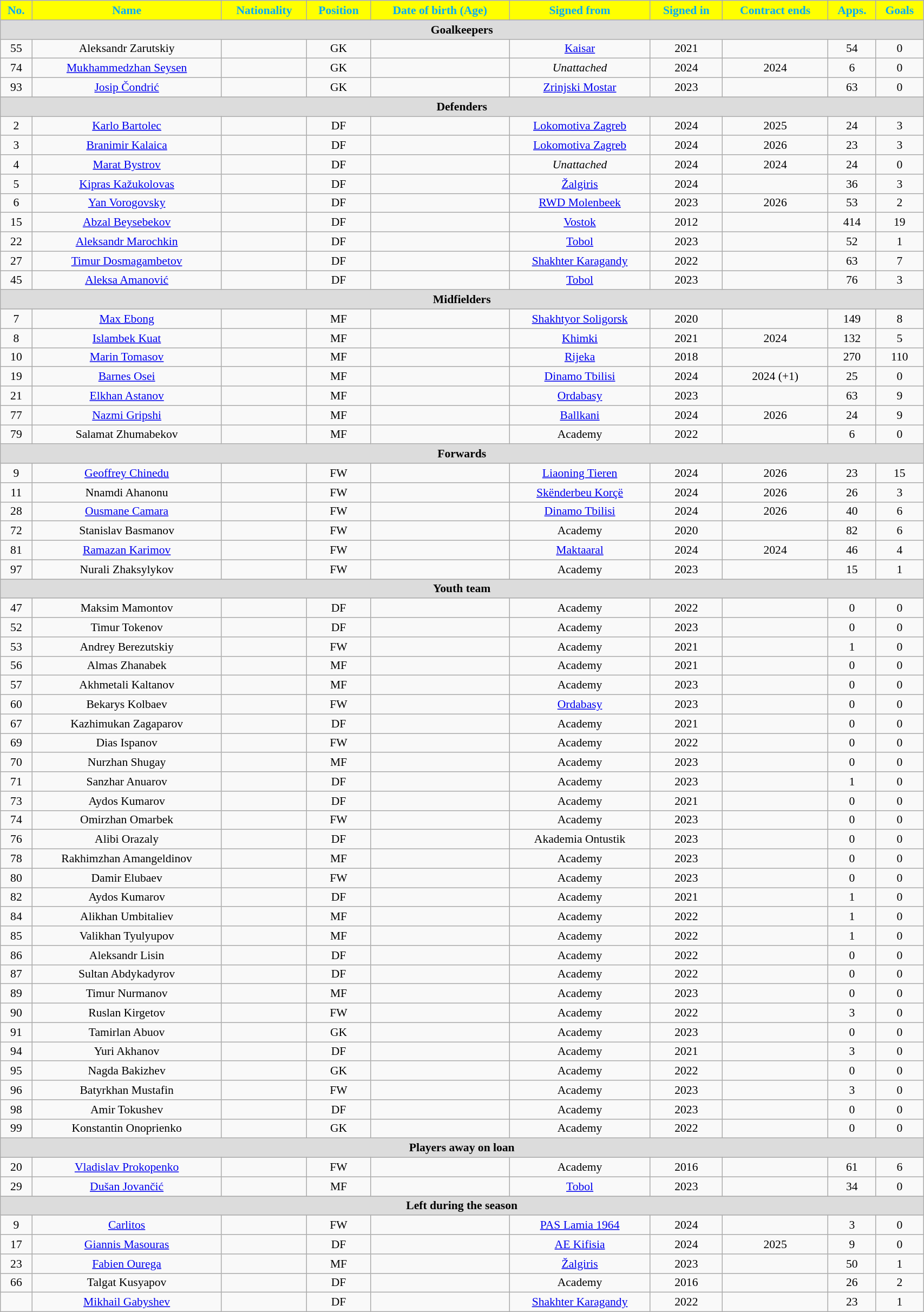<table class="wikitable"  style="text-align:center; font-size:90%; width:90%;">
<tr>
<th style="background:#ffff00; color:#00AAFF; text-align:center;">No.</th>
<th style="background:#ffff00; color:#00AAFF; text-align:center;">Name</th>
<th style="background:#ffff00; color:#00AAFF; text-align:center;">Nationality</th>
<th style="background:#ffff00; color:#00AAFF; text-align:center;">Position</th>
<th style="background:#ffff00; color:#00AAFF; text-align:center;">Date of birth (Age)</th>
<th style="background:#ffff00; color:#00AAFF; text-align:center;">Signed from</th>
<th style="background:#ffff00; color:#00AAFF; text-align:center;">Signed in</th>
<th style="background:#ffff00; color:#00AAFF; text-align:center;">Contract ends</th>
<th style="background:#ffff00; color:#00AAFF; text-align:center;">Apps.</th>
<th style="background:#ffff00; color:#00AAFF; text-align:center;">Goals</th>
</tr>
<tr>
<th colspan="11"  style="background:#dcdcdc; text-align:center;">Goalkeepers</th>
</tr>
<tr>
<td>55</td>
<td>Aleksandr Zarutskiy</td>
<td></td>
<td>GK</td>
<td></td>
<td><a href='#'>Kaisar</a></td>
<td>2021</td>
<td></td>
<td>54</td>
<td>0</td>
</tr>
<tr>
<td>74</td>
<td><a href='#'>Mukhammedzhan Seysen</a></td>
<td></td>
<td>GK</td>
<td></td>
<td><em>Unattached</em></td>
<td>2024</td>
<td>2024</td>
<td>6</td>
<td>0</td>
</tr>
<tr>
<td>93</td>
<td><a href='#'>Josip Čondrić</a></td>
<td></td>
<td>GK</td>
<td></td>
<td><a href='#'>Zrinjski Mostar</a></td>
<td>2023</td>
<td></td>
<td>63</td>
<td>0</td>
</tr>
<tr>
<th colspan="11"  style="background:#dcdcdc; text-align:center;">Defenders</th>
</tr>
<tr>
<td>2</td>
<td><a href='#'>Karlo Bartolec</a></td>
<td></td>
<td>DF</td>
<td></td>
<td><a href='#'>Lokomotiva Zagreb</a></td>
<td>2024</td>
<td>2025</td>
<td>24</td>
<td>3</td>
</tr>
<tr>
<td>3</td>
<td><a href='#'>Branimir Kalaica</a></td>
<td></td>
<td>DF</td>
<td></td>
<td><a href='#'>Lokomotiva Zagreb</a></td>
<td>2024</td>
<td>2026</td>
<td>23</td>
<td>3</td>
</tr>
<tr>
<td>4</td>
<td><a href='#'>Marat Bystrov</a></td>
<td></td>
<td>DF</td>
<td></td>
<td><em>Unattached</em></td>
<td>2024</td>
<td>2024</td>
<td>24</td>
<td>0</td>
</tr>
<tr>
<td>5</td>
<td><a href='#'>Kipras Kažukolovas</a></td>
<td></td>
<td>DF</td>
<td></td>
<td><a href='#'>Žalgiris</a></td>
<td>2024</td>
<td></td>
<td>36</td>
<td>3</td>
</tr>
<tr>
<td>6</td>
<td><a href='#'>Yan Vorogovsky</a></td>
<td></td>
<td>DF</td>
<td></td>
<td><a href='#'>RWD Molenbeek</a></td>
<td>2023</td>
<td>2026</td>
<td>53</td>
<td>2</td>
</tr>
<tr>
<td>15</td>
<td><a href='#'>Abzal Beysebekov</a></td>
<td></td>
<td>DF</td>
<td></td>
<td><a href='#'>Vostok</a></td>
<td>2012</td>
<td></td>
<td>414</td>
<td>19</td>
</tr>
<tr>
<td>22</td>
<td><a href='#'>Aleksandr Marochkin</a></td>
<td></td>
<td>DF</td>
<td></td>
<td><a href='#'>Tobol</a></td>
<td>2023</td>
<td></td>
<td>52</td>
<td>1</td>
</tr>
<tr>
<td>27</td>
<td><a href='#'>Timur Dosmagambetov</a></td>
<td></td>
<td>DF</td>
<td></td>
<td><a href='#'>Shakhter Karagandy</a></td>
<td>2022</td>
<td></td>
<td>63</td>
<td>7</td>
</tr>
<tr>
<td>45</td>
<td><a href='#'>Aleksa Amanović</a></td>
<td></td>
<td>DF</td>
<td></td>
<td><a href='#'>Tobol</a></td>
<td>2023</td>
<td></td>
<td>76</td>
<td>3</td>
</tr>
<tr>
<th colspan="11"  style="background:#dcdcdc; text-align:center;">Midfielders</th>
</tr>
<tr>
<td>7</td>
<td><a href='#'>Max Ebong</a></td>
<td></td>
<td>MF</td>
<td></td>
<td><a href='#'>Shakhtyor Soligorsk</a></td>
<td>2020</td>
<td></td>
<td>149</td>
<td>8</td>
</tr>
<tr>
<td>8</td>
<td><a href='#'>Islambek Kuat</a></td>
<td></td>
<td>MF</td>
<td></td>
<td><a href='#'>Khimki</a></td>
<td>2021</td>
<td>2024</td>
<td>132</td>
<td>5</td>
</tr>
<tr>
<td>10</td>
<td><a href='#'>Marin Tomasov</a></td>
<td></td>
<td>MF</td>
<td></td>
<td><a href='#'>Rijeka</a></td>
<td>2018</td>
<td></td>
<td>270</td>
<td>110</td>
</tr>
<tr>
<td>19</td>
<td><a href='#'>Barnes Osei</a></td>
<td></td>
<td>MF</td>
<td></td>
<td><a href='#'>Dinamo Tbilisi</a></td>
<td>2024</td>
<td>2024 (+1)</td>
<td>25</td>
<td>0</td>
</tr>
<tr>
<td>21</td>
<td><a href='#'>Elkhan Astanov</a></td>
<td></td>
<td>MF</td>
<td></td>
<td><a href='#'>Ordabasy</a></td>
<td>2023</td>
<td></td>
<td>63</td>
<td>9</td>
</tr>
<tr>
<td>77</td>
<td><a href='#'>Nazmi Gripshi</a></td>
<td></td>
<td>MF</td>
<td></td>
<td><a href='#'>Ballkani</a></td>
<td>2024</td>
<td>2026</td>
<td>24</td>
<td>9</td>
</tr>
<tr>
<td>79</td>
<td>Salamat Zhumabekov</td>
<td></td>
<td>MF</td>
<td></td>
<td>Academy</td>
<td>2022</td>
<td></td>
<td>6</td>
<td>0</td>
</tr>
<tr>
<th colspan="11"  style="background:#dcdcdc; text-align:center;">Forwards</th>
</tr>
<tr>
<td>9</td>
<td><a href='#'>Geoffrey Chinedu</a></td>
<td></td>
<td>FW</td>
<td></td>
<td><a href='#'>Liaoning Tieren</a></td>
<td>2024</td>
<td>2026</td>
<td>23</td>
<td>15</td>
</tr>
<tr>
<td>11</td>
<td>Nnamdi Ahanonu</td>
<td></td>
<td>FW</td>
<td></td>
<td><a href='#'>Skënderbeu Korçë</a></td>
<td>2024</td>
<td>2026</td>
<td>26</td>
<td>3</td>
</tr>
<tr>
<td>28</td>
<td><a href='#'>Ousmane Camara</a></td>
<td></td>
<td>FW</td>
<td></td>
<td><a href='#'>Dinamo Tbilisi</a></td>
<td>2024</td>
<td>2026</td>
<td>40</td>
<td>6</td>
</tr>
<tr>
<td>72</td>
<td>Stanislav Basmanov</td>
<td></td>
<td>FW</td>
<td></td>
<td>Academy</td>
<td>2020</td>
<td></td>
<td>82</td>
<td>6</td>
</tr>
<tr>
<td>81</td>
<td><a href='#'>Ramazan Karimov</a></td>
<td></td>
<td>FW</td>
<td></td>
<td><a href='#'>Maktaaral</a></td>
<td>2024</td>
<td>2024</td>
<td>46</td>
<td>4</td>
</tr>
<tr>
<td>97</td>
<td>Nurali Zhaksylykov</td>
<td></td>
<td>FW</td>
<td></td>
<td>Academy</td>
<td>2023</td>
<td></td>
<td>15</td>
<td>1</td>
</tr>
<tr>
<th colspan="11"  style="background:#dcdcdc; text-align:center;">Youth team</th>
</tr>
<tr>
<td>47</td>
<td>Maksim Mamontov</td>
<td></td>
<td>DF</td>
<td></td>
<td>Academy</td>
<td>2022</td>
<td></td>
<td>0</td>
<td>0</td>
</tr>
<tr>
<td>52</td>
<td>Timur Tokenov</td>
<td></td>
<td>DF</td>
<td></td>
<td>Academy</td>
<td>2023</td>
<td></td>
<td>0</td>
<td>0</td>
</tr>
<tr>
<td>53</td>
<td>Andrey Berezutskiy</td>
<td></td>
<td>FW</td>
<td></td>
<td>Academy</td>
<td>2021</td>
<td></td>
<td>1</td>
<td>0</td>
</tr>
<tr>
<td>56</td>
<td>Almas Zhanabek</td>
<td></td>
<td>MF</td>
<td></td>
<td>Academy</td>
<td>2021</td>
<td></td>
<td>0</td>
<td>0</td>
</tr>
<tr>
<td>57</td>
<td>Akhmetali Kaltanov</td>
<td></td>
<td>MF</td>
<td></td>
<td>Academy</td>
<td>2023</td>
<td></td>
<td>0</td>
<td>0</td>
</tr>
<tr>
<td>60</td>
<td>Bekarys Kolbaev</td>
<td></td>
<td>FW</td>
<td></td>
<td><a href='#'>Ordabasy</a></td>
<td>2023</td>
<td></td>
<td>0</td>
<td>0</td>
</tr>
<tr>
<td>67</td>
<td>Kazhimukan Zagaparov</td>
<td></td>
<td>DF</td>
<td></td>
<td>Academy</td>
<td>2021</td>
<td></td>
<td>0</td>
<td>0</td>
</tr>
<tr>
<td>69</td>
<td>Dias Ispanov</td>
<td></td>
<td>FW</td>
<td></td>
<td>Academy</td>
<td>2022</td>
<td></td>
<td>0</td>
<td>0</td>
</tr>
<tr>
<td>70</td>
<td>Nurzhan Shugay</td>
<td></td>
<td>MF</td>
<td></td>
<td>Academy</td>
<td>2023</td>
<td></td>
<td>0</td>
<td>0</td>
</tr>
<tr>
<td>71</td>
<td>Sanzhar Anuarov</td>
<td></td>
<td>DF</td>
<td></td>
<td>Academy</td>
<td>2023</td>
<td></td>
<td>1</td>
<td>0</td>
</tr>
<tr>
<td>73</td>
<td>Aydos Kumarov</td>
<td></td>
<td>DF</td>
<td></td>
<td>Academy</td>
<td>2021</td>
<td></td>
<td>0</td>
<td>0</td>
</tr>
<tr>
<td>74</td>
<td>Omirzhan Omarbek</td>
<td></td>
<td>FW</td>
<td></td>
<td>Academy</td>
<td>2023</td>
<td></td>
<td>0</td>
<td>0</td>
</tr>
<tr>
<td>76</td>
<td>Alibi Orazaly</td>
<td></td>
<td>DF</td>
<td></td>
<td>Akademia Ontustik</td>
<td>2023</td>
<td></td>
<td>0</td>
<td>0</td>
</tr>
<tr>
<td>78</td>
<td>Rakhimzhan Amangeldinov</td>
<td></td>
<td>MF</td>
<td></td>
<td>Academy</td>
<td>2023</td>
<td></td>
<td>0</td>
<td>0</td>
</tr>
<tr>
<td>80</td>
<td>Damir Elubaev</td>
<td></td>
<td>FW</td>
<td></td>
<td>Academy</td>
<td>2023</td>
<td></td>
<td>0</td>
<td>0</td>
</tr>
<tr>
<td>82</td>
<td>Aydos Kumarov</td>
<td></td>
<td>DF</td>
<td></td>
<td>Academy</td>
<td>2021</td>
<td></td>
<td>1</td>
<td>0</td>
</tr>
<tr>
<td>84</td>
<td>Alikhan Umbitaliev</td>
<td></td>
<td>MF</td>
<td></td>
<td>Academy</td>
<td>2022</td>
<td></td>
<td>1</td>
<td>0</td>
</tr>
<tr>
<td>85</td>
<td>Valikhan Tyulyupov</td>
<td></td>
<td>MF</td>
<td></td>
<td>Academy</td>
<td>2022</td>
<td></td>
<td>1</td>
<td>0</td>
</tr>
<tr>
<td>86</td>
<td>Aleksandr Lisin</td>
<td></td>
<td>DF</td>
<td></td>
<td>Academy</td>
<td>2022</td>
<td></td>
<td>0</td>
<td>0</td>
</tr>
<tr>
<td>87</td>
<td>Sultan Abdykadyrov</td>
<td></td>
<td>DF</td>
<td></td>
<td>Academy</td>
<td>2022</td>
<td></td>
<td>0</td>
<td>0</td>
</tr>
<tr>
<td>89</td>
<td>Timur Nurmanov</td>
<td></td>
<td>MF</td>
<td></td>
<td>Academy</td>
<td>2023</td>
<td></td>
<td>0</td>
<td>0</td>
</tr>
<tr>
<td>90</td>
<td>Ruslan Kirgetov</td>
<td></td>
<td>FW</td>
<td></td>
<td>Academy</td>
<td>2022</td>
<td></td>
<td>3</td>
<td>0</td>
</tr>
<tr>
<td>91</td>
<td>Tamirlan Abuov</td>
<td></td>
<td>GK</td>
<td></td>
<td>Academy</td>
<td>2023</td>
<td></td>
<td>0</td>
<td>0</td>
</tr>
<tr>
<td>94</td>
<td>Yuri Akhanov</td>
<td></td>
<td>DF</td>
<td></td>
<td>Academy</td>
<td>2021</td>
<td></td>
<td>3</td>
<td>0</td>
</tr>
<tr>
<td>95</td>
<td>Nagda Bakizhev</td>
<td></td>
<td>GK</td>
<td></td>
<td>Academy</td>
<td>2022</td>
<td></td>
<td>0</td>
<td>0</td>
</tr>
<tr>
<td>96</td>
<td>Batyrkhan Mustafin</td>
<td></td>
<td>FW</td>
<td></td>
<td>Academy</td>
<td>2023</td>
<td></td>
<td>3</td>
<td>0</td>
</tr>
<tr>
<td>98</td>
<td>Amir Tokushev</td>
<td></td>
<td>DF</td>
<td></td>
<td>Academy</td>
<td>2023</td>
<td></td>
<td>0</td>
<td>0</td>
</tr>
<tr>
<td>99</td>
<td>Konstantin Onoprienko</td>
<td></td>
<td>GK</td>
<td></td>
<td>Academy</td>
<td>2022</td>
<td></td>
<td>0</td>
<td>0</td>
</tr>
<tr>
<th colspan="11"  style="background:#dcdcdc; text-align:center;">Players away on loan</th>
</tr>
<tr>
<td>20</td>
<td><a href='#'>Vladislav Prokopenko</a></td>
<td></td>
<td>FW</td>
<td></td>
<td>Academy</td>
<td>2016</td>
<td></td>
<td>61</td>
<td>6</td>
</tr>
<tr>
<td>29</td>
<td><a href='#'>Dušan Jovančić</a></td>
<td></td>
<td>MF</td>
<td></td>
<td><a href='#'>Tobol</a></td>
<td>2023</td>
<td></td>
<td>34</td>
<td>0</td>
</tr>
<tr>
<th colspan="11"  style="background:#dcdcdc; text-align:center;">Left during the season</th>
</tr>
<tr>
<td>9</td>
<td><a href='#'>Carlitos</a></td>
<td></td>
<td>FW</td>
<td></td>
<td><a href='#'>PAS Lamia 1964</a></td>
<td>2024</td>
<td></td>
<td>3</td>
<td>0</td>
</tr>
<tr>
<td>17</td>
<td><a href='#'>Giannis Masouras</a></td>
<td></td>
<td>DF</td>
<td></td>
<td><a href='#'>AE Kifisia</a></td>
<td>2024</td>
<td>2025</td>
<td>9</td>
<td>0</td>
</tr>
<tr>
<td>23</td>
<td><a href='#'>Fabien Ourega</a></td>
<td></td>
<td>MF</td>
<td></td>
<td><a href='#'>Žalgiris</a></td>
<td>2023</td>
<td></td>
<td>50</td>
<td>1</td>
</tr>
<tr>
<td>66</td>
<td>Talgat Kusyapov</td>
<td></td>
<td>DF</td>
<td></td>
<td>Academy</td>
<td>2016</td>
<td></td>
<td>26</td>
<td>2</td>
</tr>
<tr>
<td></td>
<td><a href='#'>Mikhail Gabyshev</a></td>
<td></td>
<td>DF</td>
<td></td>
<td><a href='#'>Shakhter Karagandy</a></td>
<td>2022</td>
<td></td>
<td>23</td>
<td>1</td>
</tr>
</table>
